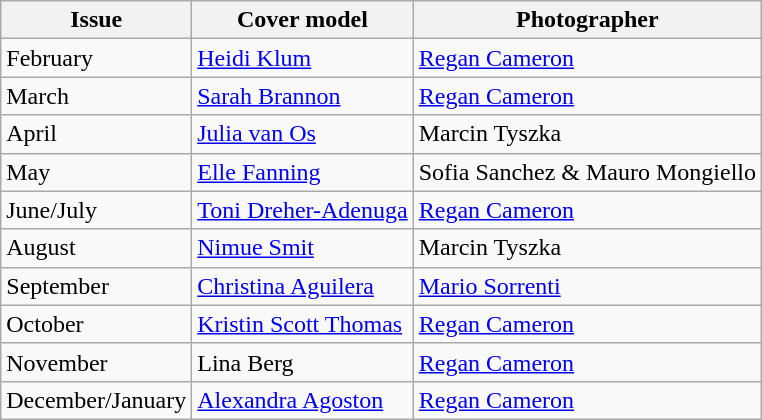<table class="sortable wikitable">
<tr>
<th>Issue</th>
<th>Cover model</th>
<th>Photographer</th>
</tr>
<tr>
<td>February</td>
<td><a href='#'>Heidi Klum</a></td>
<td><a href='#'>Regan Cameron</a></td>
</tr>
<tr>
<td>March</td>
<td><a href='#'>Sarah Brannon</a></td>
<td><a href='#'>Regan Cameron</a></td>
</tr>
<tr>
<td>April</td>
<td><a href='#'>Julia van Os</a></td>
<td>Marcin Tyszka</td>
</tr>
<tr>
<td>May</td>
<td><a href='#'>Elle Fanning</a></td>
<td>Sofia Sanchez & Mauro Mongiello</td>
</tr>
<tr>
<td>June/July</td>
<td><a href='#'>Toni Dreher-Adenuga</a></td>
<td><a href='#'>Regan Cameron</a></td>
</tr>
<tr>
<td>August</td>
<td><a href='#'>Nimue Smit</a></td>
<td>Marcin Tyszka</td>
</tr>
<tr>
<td>September</td>
<td><a href='#'>Christina Aguilera</a></td>
<td><a href='#'>Mario Sorrenti</a></td>
</tr>
<tr>
<td>October</td>
<td><a href='#'>Kristin Scott Thomas</a></td>
<td><a href='#'>Regan Cameron</a></td>
</tr>
<tr>
<td>November</td>
<td>Lina Berg</td>
<td><a href='#'>Regan Cameron</a></td>
</tr>
<tr>
<td>December/January</td>
<td><a href='#'>Alexandra Agoston</a></td>
<td><a href='#'>Regan Cameron</a></td>
</tr>
</table>
